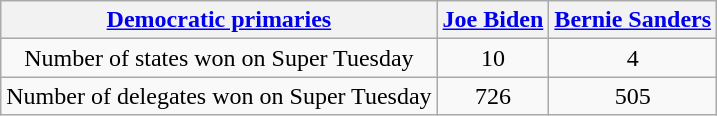<table class="wikitable" style="text-align:center;">
<tr>
<th><a href='#'>Democratic primaries</a></th>
<th><a href='#'>Joe Biden</a></th>
<th><a href='#'>Bernie Sanders</a></th>
</tr>
<tr>
<td>Number of states won on Super Tuesday</td>
<td>10</td>
<td>4</td>
</tr>
<tr>
<td>Number of delegates won on Super Tuesday</td>
<td>726</td>
<td>505</td>
</tr>
</table>
